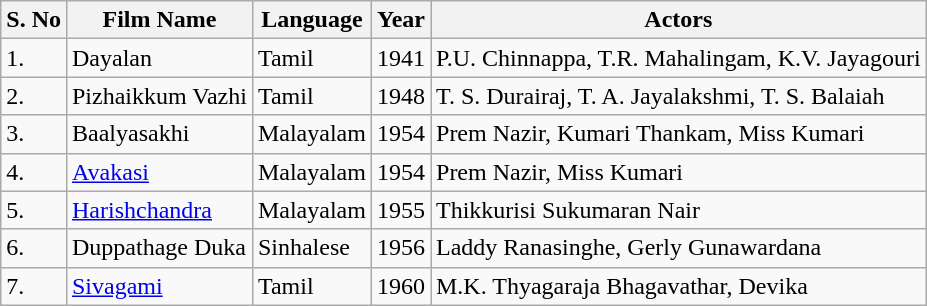<table class="wikitable">
<tr>
<th>S. No</th>
<th>Film Name</th>
<th>Language</th>
<th>Year</th>
<th>Actors</th>
</tr>
<tr>
<td>1.</td>
<td>Dayalan</td>
<td>Tamil</td>
<td>1941</td>
<td>P.U. Chinnappa, T.R. Mahalingam, K.V. Jayagouri</td>
</tr>
<tr>
<td>2.</td>
<td>Pizhaikkum Vazhi</td>
<td>Tamil</td>
<td>1948</td>
<td>T. S. Durairaj, T. A. Jayalakshmi, T. S. Balaiah</td>
</tr>
<tr>
<td>3.</td>
<td>Baalyasakhi</td>
<td>Malayalam</td>
<td>1954</td>
<td>Prem Nazir, Kumari Thankam, Miss Kumari</td>
</tr>
<tr>
<td>4.</td>
<td><a href='#'>Avakasi</a></td>
<td>Malayalam</td>
<td>1954</td>
<td>Prem Nazir, Miss Kumari</td>
</tr>
<tr>
<td>5.</td>
<td><a href='#'>Harishchandra</a></td>
<td>Malayalam</td>
<td>1955</td>
<td>Thikkurisi Sukumaran Nair</td>
</tr>
<tr>
<td>6.</td>
<td>Duppathage Duka</td>
<td>Sinhalese</td>
<td>1956</td>
<td>Laddy Ranasinghe, Gerly Gunawardana</td>
</tr>
<tr>
<td>7.</td>
<td><a href='#'>Sivagami</a></td>
<td>Tamil</td>
<td>1960</td>
<td>M.K. Thyagaraja Bhagavathar, Devika</td>
</tr>
</table>
